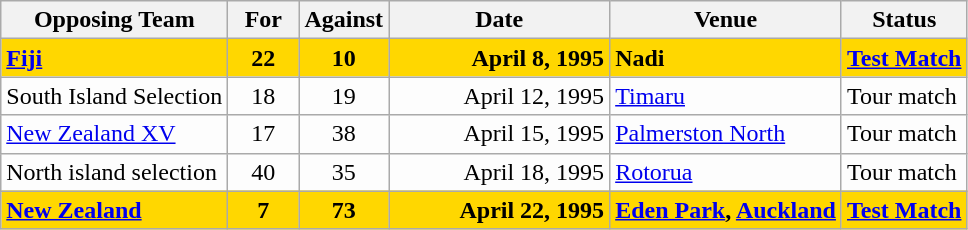<table class=wikitable>
<tr>
<th>Opposing Team</th>
<th>For</th>
<th>Against</th>
<th>Date</th>
<th>Venue</th>
<th>Status</th>
</tr>
<tr bgcolor=gold>
<td><strong><a href='#'>Fiji</a></strong></td>
<td align=center width=40><strong>22</strong></td>
<td align=center width=40><strong>10</strong></td>
<td width=140 align=right><strong>April 8, 1995</strong></td>
<td><strong>Nadi</strong></td>
<td><strong><a href='#'>Test Match</a></strong></td>
</tr>
<tr bgcolor=#fdfdfd>
<td>South Island Selection</td>
<td align=center width=40>18</td>
<td align=center width=40>19</td>
<td width=140 align=right>April 12, 1995</td>
<td><a href='#'>Timaru</a></td>
<td>Tour match</td>
</tr>
<tr bgcolor=#fdfdfd>
<td><a href='#'>New Zealand XV</a></td>
<td align=center width=40>17</td>
<td align=center width=40>38</td>
<td width=140 align=right>April 15, 1995</td>
<td><a href='#'>Palmerston North</a></td>
<td>Tour match</td>
</tr>
<tr bgcolor=#fdfdfd>
<td>North island selection</td>
<td align=center width=40>40</td>
<td align=center width=40>35</td>
<td width=140 align=right>April 18, 1995</td>
<td><a href='#'>Rotorua</a></td>
<td>Tour match</td>
</tr>
<tr bgcolor=gold>
<td><strong><a href='#'>New Zealand</a></strong></td>
<td align=center width=40><strong>7</strong></td>
<td align=center width=40><strong>73</strong></td>
<td width=140 align=right><strong>April 22, 1995</strong></td>
<td><strong><a href='#'>Eden Park</a>, <a href='#'>Auckland</a></strong></td>
<td><strong><a href='#'>Test Match</a></strong></td>
</tr>
</table>
